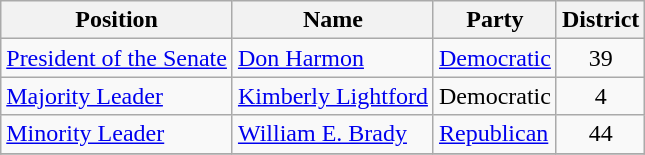<table class="wikitable">
<tr>
<th>Position</th>
<th>Name</th>
<th>Party</th>
<th>District</th>
</tr>
<tr>
<td><a href='#'>President of the Senate</a></td>
<td><a href='#'>Don Harmon</a></td>
<td><a href='#'>Democratic</a></td>
<td style="text-align:center;">39</td>
</tr>
<tr>
<td><a href='#'>Majority Leader</a></td>
<td><a href='#'>Kimberly Lightford</a></td>
<td>Democratic</td>
<td style="text-align:center;">4</td>
</tr>
<tr>
<td><a href='#'>Minority Leader</a></td>
<td><a href='#'>William E. Brady</a></td>
<td><a href='#'>Republican</a></td>
<td style="text-align:center;">44</td>
</tr>
<tr>
</tr>
</table>
